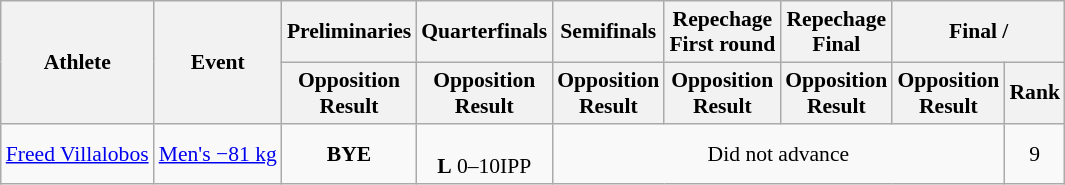<table class="wikitable" style="font-size:90%">
<tr>
<th rowspan="2">Athlete</th>
<th rowspan="2">Event</th>
<th>Preliminaries</th>
<th>Quarterfinals</th>
<th>Semifinals</th>
<th>Repechage<br>First round</th>
<th>Repechage<br>Final</th>
<th colspan="2">Final / </th>
</tr>
<tr>
<th>Opposition<br>Result</th>
<th>Opposition<br>Result</th>
<th>Opposition<br>Result</th>
<th>Opposition<br>Result</th>
<th>Opposition<br>Result</th>
<th>Opposition<br>Result</th>
<th>Rank</th>
</tr>
<tr align="center">
<td align="left"><a href='#'>Freed Villalobos</a></td>
<td align="left"><a href='#'>Men's −81 kg</a></td>
<td><strong>BYE</strong></td>
<td><br><strong>L</strong> 0–10IPP</td>
<td colspan="4">Did not advance</td>
<td>9</td>
</tr>
</table>
